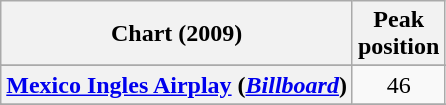<table class="wikitable sortable plainrowheaders" style="text-align:center;">
<tr>
<th>Chart (2009)</th>
<th>Peak<br>position</th>
</tr>
<tr>
</tr>
<tr>
</tr>
<tr>
</tr>
<tr>
</tr>
<tr>
</tr>
<tr>
<th scope="row"><a href='#'>Mexico Ingles Airplay</a> (<em><a href='#'>Billboard</a></em>)</th>
<td>46</td>
</tr>
<tr>
</tr>
<tr>
</tr>
<tr>
</tr>
<tr>
</tr>
<tr>
</tr>
</table>
